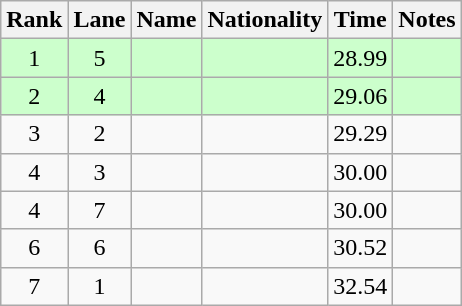<table class="wikitable sortable" style="text-align:center">
<tr>
<th>Rank</th>
<th>Lane</th>
<th>Name</th>
<th>Nationality</th>
<th>Time</th>
<th>Notes</th>
</tr>
<tr bgcolor=ccffcc>
<td>1</td>
<td>5</td>
<td align=left></td>
<td align=left></td>
<td>28.99</td>
<td><strong></strong></td>
</tr>
<tr bgcolor=ccffcc>
<td>2</td>
<td>4</td>
<td align=left></td>
<td align=left></td>
<td>29.06</td>
<td><strong></strong></td>
</tr>
<tr>
<td>3</td>
<td>2</td>
<td align=left></td>
<td align=left></td>
<td>29.29</td>
<td></td>
</tr>
<tr>
<td>4</td>
<td>3</td>
<td align=left></td>
<td align=left></td>
<td>30.00</td>
<td></td>
</tr>
<tr>
<td>4</td>
<td>7</td>
<td align=left></td>
<td align=left></td>
<td>30.00</td>
<td></td>
</tr>
<tr>
<td>6</td>
<td>6</td>
<td align=left></td>
<td align=left></td>
<td>30.52</td>
<td></td>
</tr>
<tr>
<td>7</td>
<td>1</td>
<td align=left></td>
<td align=left></td>
<td>32.54</td>
<td></td>
</tr>
</table>
